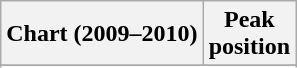<table class="wikitable sortable plainrowheaders" style="text-align:center;">
<tr>
<th>Chart (2009–2010)</th>
<th>Peak<br>position</th>
</tr>
<tr>
</tr>
<tr>
</tr>
<tr>
</tr>
<tr>
</tr>
<tr>
</tr>
<tr>
</tr>
<tr>
</tr>
<tr>
</tr>
<tr>
</tr>
<tr>
</tr>
<tr>
</tr>
<tr>
</tr>
<tr>
</tr>
<tr>
</tr>
<tr>
</tr>
<tr>
</tr>
<tr>
</tr>
</table>
